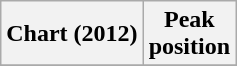<table class="wikitable plainrowheaders">
<tr>
<th scope="col">Chart (2012)</th>
<th scope="col">Peak<br>position</th>
</tr>
<tr>
</tr>
</table>
